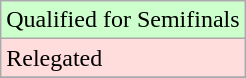<table class="wikitable">
<tr width=10px bgcolor="#ccffcc">
<td>Qualified for Semifinals</td>
</tr>
<tr width=10px bgcolor="#ffdddd">
<td>Relegated</td>
</tr>
<tr>
</tr>
</table>
